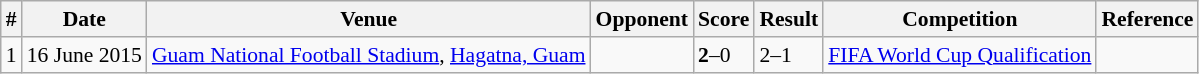<table class="wikitable" style=font-size:90%>
<tr>
<th>#</th>
<th>Date</th>
<th>Venue</th>
<th>Opponent</th>
<th>Score</th>
<th>Result</th>
<th>Competition</th>
<th>Reference</th>
</tr>
<tr>
<td>1</td>
<td>16 June 2015</td>
<td><a href='#'>Guam National Football Stadium</a>, <a href='#'> Hagatna, Guam</a></td>
<td></td>
<td><strong>2</strong>–0</td>
<td>2–1</td>
<td><a href='#'>FIFA World Cup Qualification</a></td>
<td></td>
</tr>
</table>
